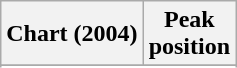<table class="wikitable sortable plainrowheaders">
<tr>
<th scope="col">Chart (2004)</th>
<th scope="col">Peak<br>position</th>
</tr>
<tr>
</tr>
<tr>
</tr>
<tr>
</tr>
</table>
